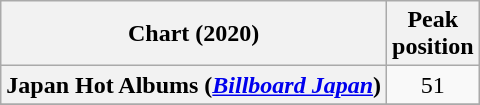<table class="wikitable sortable plainrowheaders" style="text-align:center">
<tr>
<th scope="col">Chart (2020)</th>
<th scope="col">Peak<br>position</th>
</tr>
<tr>
<th scope="row">Japan Hot Albums (<em><a href='#'>Billboard Japan</a></em>)</th>
<td>51</td>
</tr>
<tr>
</tr>
</table>
